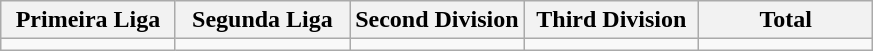<table class="wikitable">
<tr>
<th width="20%">Primeira Liga</th>
<th width="20%">Segunda Liga</th>
<th width="20%">Second Division</th>
<th width="20%">Third Division</th>
<th width="20%">Total</th>
</tr>
<tr>
<td></td>
<td></td>
<td></td>
<td></td>
<td></td>
</tr>
</table>
